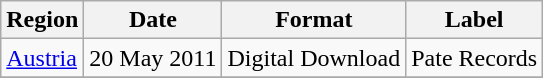<table class=wikitable>
<tr>
<th>Region</th>
<th>Date</th>
<th>Format</th>
<th>Label</th>
</tr>
<tr>
<td><a href='#'>Austria</a></td>
<td>20 May 2011</td>
<td>Digital Download</td>
<td>Pate Records</td>
</tr>
<tr>
</tr>
</table>
